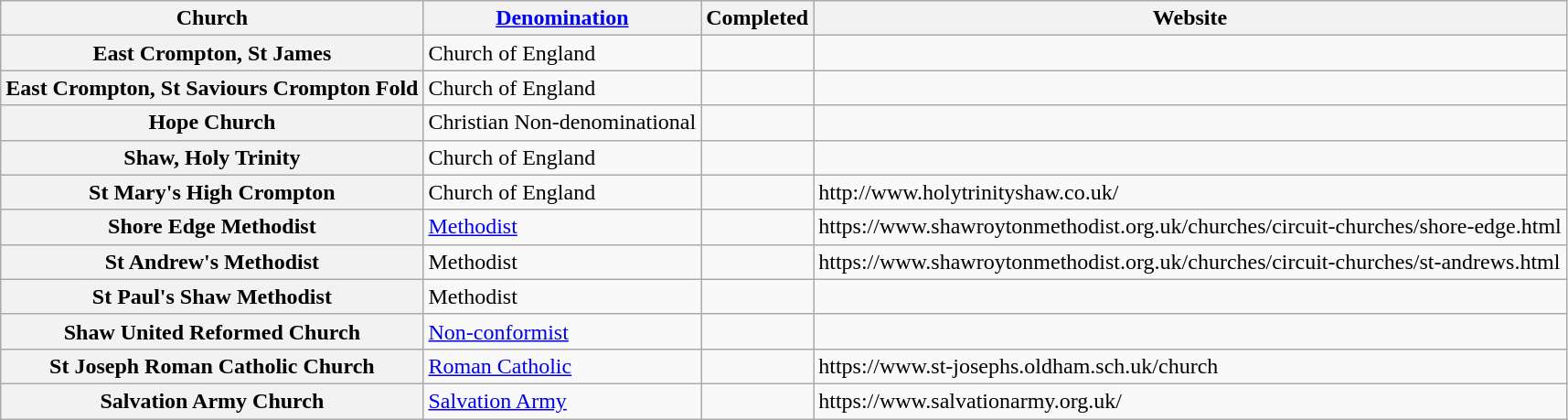<table class="wikitable">
<tr>
<th>Church</th>
<th><a href='#'>Denomination</a></th>
<th>Completed</th>
<th>Website</th>
</tr>
<tr>
<th>East Crompton, St James</th>
<td>Church of England</td>
<td></td>
<td></td>
</tr>
<tr>
<th>East Crompton, St Saviours Crompton Fold</th>
<td>Church of England</td>
<td></td>
<td></td>
</tr>
<tr>
<th>Hope Church</th>
<td>Christian Non-denominational</td>
<td></td>
<td></td>
</tr>
<tr>
<th>Shaw, Holy Trinity</th>
<td>Church of England</td>
<td></td>
<td></td>
</tr>
<tr>
<th>St Mary's High Crompton</th>
<td>Church of England</td>
<td></td>
<td>http://www.holytrinityshaw.co.uk/</td>
</tr>
<tr>
<th>Shore Edge Methodist</th>
<td><a href='#'>Methodist</a></td>
<td></td>
<td>https://www.shawroytonmethodist.org.uk/churches/circuit-churches/shore-edge.html</td>
</tr>
<tr>
<th>St Andrew's Methodist</th>
<td>Methodist</td>
<td></td>
<td>https://www.shawroytonmethodist.org.uk/churches/circuit-churches/st-andrews.html</td>
</tr>
<tr>
<th>St Paul's Shaw Methodist</th>
<td>Methodist</td>
<td></td>
<td></td>
</tr>
<tr>
<th>Shaw United Reformed Church</th>
<td><a href='#'>Non-conformist</a></td>
<td></td>
<td></td>
</tr>
<tr>
<th>St Joseph Roman Catholic Church</th>
<td><a href='#'>Roman Catholic</a></td>
<td></td>
<td>https://www.st-josephs.oldham.sch.uk/church</td>
</tr>
<tr>
<th>Salvation Army Church</th>
<td><a href='#'>Salvation Army</a></td>
<td></td>
<td>https://www.salvationarmy.org.uk/</td>
</tr>
</table>
